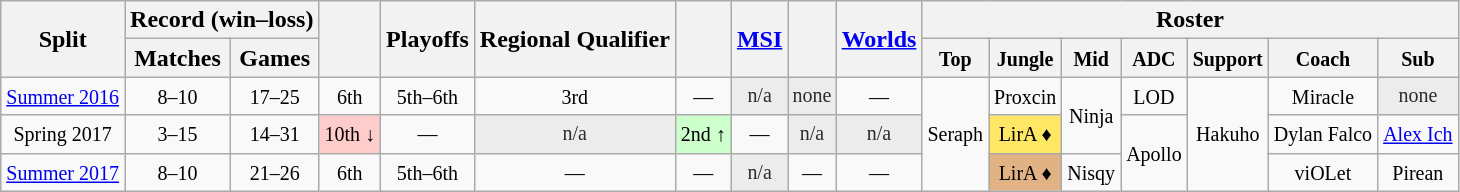<table class="wikitable" style="text-align:center;">
<tr>
<th rowspan="2">Split</th>
<th colspan="2">Record (win–loss)</th>
<th rowspan="2"></th>
<th rowspan="2">Playoffs</th>
<th rowspan="2">Regional Qualifier</th>
<th rowspan="2"></th>
<th rowspan="2"><a href='#'>MSI</a></th>
<th rowspan="2"></th>
<th rowspan="2"><a href='#'>Worlds</a></th>
<th colspan="7">Roster</th>
</tr>
<tr>
<th>Matches</th>
<th>Games</th>
<th><small>Top</small></th>
<th><small>Jungle</small></th>
<th><small>Mid</small></th>
<th><small>ADC</small></th>
<th><small>Support</small></th>
<th><small>Coach</small></th>
<th><small>Sub</small></th>
</tr>
<tr>
<td><small><a href='#'>Summer 2016</a></small></td>
<td><small>8–10</small></td>
<td><small>17–25</small></td>
<td><small>6th</small></td>
<td><small>5th–6th</small></td>
<td><small>3rd</small></td>
<td><small>—</small></td>
<td style="background: #ececec; color: #2C2C2C; font-size: smaller; vertical-align: middle; text-align: center; " class="unknown table-unknown">n/a</td>
<td style="background: #ececec; color: #2C2C2C; font-size: smaller; vertical-align: middle; text-align: center; " class="unknown table-unknown">none</td>
<td><small>—</small></td>
<td rowspan="3"><small>Seraph</small></td>
<td><small>Proxcin</small></td>
<td rowspan="2"><small>Ninja</small></td>
<td><small>LOD</small></td>
<td rowspan="3"><small>Hakuho</small></td>
<td><small>Miracle</small></td>
<td style="background: #ececec; color: #2C2C2C; font-size: smaller; vertical-align: middle; text-align: center; " class="unknown table-unknown">none</td>
</tr>
<tr>
<td><small>Spring 2017</small></td>
<td><small>3–15</small></td>
<td><small>14–31</small></td>
<td style="background:#fcc;"><small>10th ↓</small></td>
<td><small>—</small></td>
<td style="background: #ececec; color: #2C2C2C; font-size: smaller; vertical-align: middle; text-align: center; " class="unknown table-unknown">n/a</td>
<td style="background:#cfc;"><small>2nd ↑</small></td>
<td><small>—</small></td>
<td style="background: #ececec; color: #2C2C2C; font-size: smaller; vertical-align: middle; text-align: center; " class="unknown table-unknown">n/a</td>
<td style="background: #ececec; color: #2C2C2C; font-size: smaller; vertical-align: middle; text-align: center; " class="unknown table-unknown">n/a</td>
<td style="background:#ffe766;"><small>LirA ♦</small></td>
<td rowspan="2"><small>Apollo</small></td>
<td><small>Dylan Falco</small></td>
<td><a href='#'><small>Alex Ich</small></a></td>
</tr>
<tr>
<td><small><a href='#'>Summer 2017</a></small></td>
<td><small>8–10</small></td>
<td><small>21–26</small></td>
<td><small>6th</small></td>
<td><small>5th–6th</small></td>
<td><small>—</small></td>
<td><small>—</small></td>
<td style="background: #ececec; color: #2C2C2C; font-size: smaller; vertical-align: middle; text-align: center; " class="unknown table-unknown">n/a</td>
<td><small>—</small></td>
<td><small>—</small></td>
<td style="background:#e1b284;"><small>LirA ♦</small></td>
<td><small>Nisqy</small></td>
<td><small>viOLet</small></td>
<td><small>Pirean</small></td>
</tr>
</table>
